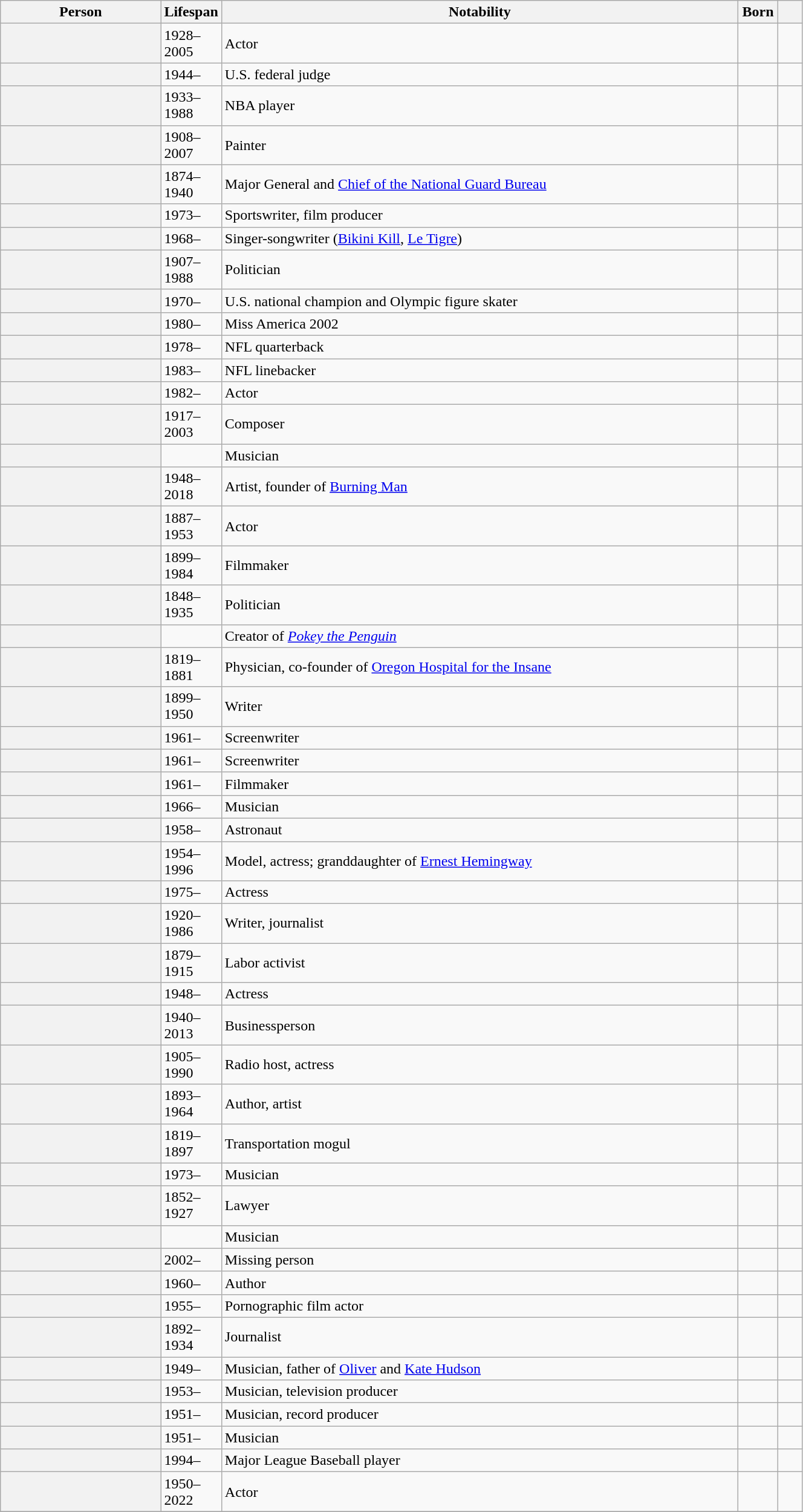<table class="wikitable plainrowheaders sortable" style="margin-right: 0; width:70%;">
<tr>
<th scope="col" width="20%">Person</th>
<th scope="col" width="6%">Lifespan</th>
<th scope="col">Notability</th>
<th scope="col" width="5%">Born</th>
<th scope="col" class="unsortable" width="3%"></th>
</tr>
<tr>
<th scope="row"></th>
<td>1928–2005</td>
<td>Actor</td>
<td></td>
<td style="text-align:center;"></td>
</tr>
<tr>
<th scope="row"></th>
<td>1944–</td>
<td>U.S. federal judge</td>
<td></td>
<td style="text-align:center;"></td>
</tr>
<tr>
<th scope="row"></th>
<td>1933–1988</td>
<td>NBA player</td>
<td></td>
<td style="text-align:center;"></td>
</tr>
<tr>
<th scope="row"></th>
<td>1908–2007</td>
<td>Painter</td>
<td></td>
<td style="text-align:center;"></td>
</tr>
<tr>
<th scope="row"></th>
<td>1874–1940</td>
<td>Major General and <a href='#'>Chief of the National Guard Bureau</a></td>
<td></td>
<td style="text-align:center;"></td>
</tr>
<tr>
<th scope="row"></th>
<td>1973–</td>
<td>Sportswriter, film producer</td>
<td></td>
<td style="text-align:center;"></td>
</tr>
<tr>
<th scope="row"></th>
<td>1968–</td>
<td>Singer-songwriter (<a href='#'>Bikini Kill</a>, <a href='#'>Le Tigre</a>)</td>
<td></td>
<td style="text-align:center;"></td>
</tr>
<tr>
<th scope="row"></th>
<td>1907–1988</td>
<td>Politician</td>
<td></td>
<td style="text-align:center;"></td>
</tr>
<tr>
<th scope="row"></th>
<td>1970–</td>
<td>U.S. national champion and Olympic figure skater</td>
<td></td>
<td style="text-align:center;"></td>
</tr>
<tr>
<th scope="row"></th>
<td>1980–</td>
<td>Miss America 2002</td>
<td></td>
<td style="text-align:center;"></td>
</tr>
<tr>
<th scope="row"></th>
<td>1978–</td>
<td>NFL quarterback</td>
<td></td>
<td style="text-align:center;"></td>
</tr>
<tr>
<th scope="row"></th>
<td>1983–</td>
<td>NFL linebacker</td>
<td></td>
<td style="text-align:center;"></td>
</tr>
<tr>
<th scope="row"></th>
<td>1982–</td>
<td>Actor</td>
<td></td>
<td style="text-align:center;"></td>
</tr>
<tr>
<th scope="row"></th>
<td>1917–2003</td>
<td>Composer</td>
<td></td>
<td style="text-align:center;"></td>
</tr>
<tr>
<th scope="row"></th>
<td></td>
<td>Musician</td>
<td></td>
<td style="text-align:center;"></td>
</tr>
<tr>
<th scope="row"></th>
<td>1948–2018</td>
<td>Artist, founder of <a href='#'>Burning Man</a></td>
<td></td>
<td style="text-align:Center;"></td>
</tr>
<tr>
<th scope="row"></th>
<td>1887–1953</td>
<td>Actor</td>
<td></td>
<td style="text-align:center;"></td>
</tr>
<tr>
<th scope="row"></th>
<td>1899–1984</td>
<td>Filmmaker</td>
<td></td>
<td style="text-align:center;"></td>
</tr>
<tr>
<th scope="row"></th>
<td>1848–1935</td>
<td>Politician</td>
<td></td>
<td style="text-align:center;"></td>
</tr>
<tr>
<th scope="row"></th>
<td></td>
<td>Creator of <em><a href='#'>Pokey the Penguin</a></em></td>
<td></td>
<td style="text-align:center;"></td>
</tr>
<tr>
<th scope="row"></th>
<td>1819–1881</td>
<td>Physician, co-founder of <a href='#'>Oregon Hospital for the Insane</a></td>
<td></td>
<td style="text-align:center;"></td>
</tr>
<tr>
<th scope="row"></th>
<td>1899–1950</td>
<td>Writer</td>
<td></td>
<td style="text-align:center;"></td>
</tr>
<tr>
<th scope="row"></th>
<td>1961–</td>
<td>Screenwriter</td>
<td></td>
<td style="text-align:center;"></td>
</tr>
<tr>
<th scope="row"></th>
<td>1961–</td>
<td>Screenwriter</td>
<td></td>
<td style="text-align:center;"></td>
</tr>
<tr>
<th scope="row"></th>
<td>1961–</td>
<td>Filmmaker</td>
<td></td>
<td style="text-align:center;"></td>
</tr>
<tr>
<th scope="row"></th>
<td>1966–</td>
<td>Musician</td>
<td></td>
<td style="text-align:center;"></td>
</tr>
<tr>
<th scope="row"></th>
<td>1958–</td>
<td>Astronaut</td>
<td></td>
<td style="text-align:center;"></td>
</tr>
<tr>
<th scope="row"></th>
<td>1954–1996</td>
<td>Model, actress; granddaughter of <a href='#'>Ernest Hemingway</a></td>
<td></td>
<td style="text-align:center;"></td>
</tr>
<tr>
<th scope="row"></th>
<td>1975–</td>
<td>Actress</td>
<td></td>
<td style="text-align:center;"></td>
</tr>
<tr>
<th scope="row"></th>
<td>1920–1986</td>
<td>Writer, journalist</td>
<td></td>
<td style="text-align:center;"></td>
</tr>
<tr>
<th scope="row"></th>
<td>1879–1915</td>
<td>Labor activist</td>
<td></td>
<td style="text-align:center;"></td>
</tr>
<tr>
<th scope="row"></th>
<td>1948–</td>
<td>Actress</td>
<td></td>
<td style="text-align:center;"></td>
</tr>
<tr>
<th scope="row"></th>
<td>1940–2013</td>
<td>Businessperson</td>
<td></td>
<td style="text-align:center;"></td>
</tr>
<tr>
<th scope="row"></th>
<td>1905–1990</td>
<td>Radio host, actress</td>
<td></td>
<td style="text-align:center;"></td>
</tr>
<tr>
<th scope="row"></th>
<td>1893–1964</td>
<td>Author, artist</td>
<td></td>
<td style="text-align:center;"></td>
</tr>
<tr>
<th scope="row"></th>
<td>1819–1897</td>
<td>Transportation mogul</td>
<td></td>
<td style="text-align:center;"></td>
</tr>
<tr>
<th scope="row"></th>
<td>1973–</td>
<td>Musician</td>
<td></td>
<td style="text-align:center;"></td>
</tr>
<tr>
<th scope="row"></th>
<td>1852–1927</td>
<td>Lawyer</td>
<td></td>
<td style="text-align:center;"></td>
</tr>
<tr>
<th scope="row"></th>
<td></td>
<td>Musician</td>
<td></td>
<td style="text-align:center;"></td>
</tr>
<tr>
<th scope="row"></th>
<td>2002–</td>
<td>Missing person</td>
<td></td>
<td style="text-align:center;"></td>
</tr>
<tr>
<th scope="row"></th>
<td>1960–</td>
<td>Author</td>
<td></td>
<td style="text-align:center;"></td>
</tr>
<tr>
<th scope="row"></th>
<td>1955–</td>
<td>Pornographic film actor</td>
<td></td>
<td style="text-align:center;"></td>
</tr>
<tr>
<th scope="row"></th>
<td>1892–1934</td>
<td>Journalist</td>
<td></td>
<td style="text-align:center;"></td>
</tr>
<tr>
<th scope="row"></th>
<td>1949–</td>
<td>Musician, father of <a href='#'>Oliver</a> and <a href='#'>Kate Hudson</a></td>
<td></td>
<td style="text-align:center;"></td>
</tr>
<tr>
<th scope="row"></th>
<td>1953–</td>
<td>Musician, television producer</td>
<td></td>
<td style="text-align:center;"></td>
</tr>
<tr>
<th scope="row"></th>
<td>1951–</td>
<td>Musician, record producer</td>
<td></td>
<td style="text-align:center;"></td>
</tr>
<tr>
<th scope="row"></th>
<td>1951–</td>
<td>Musician</td>
<td></td>
<td style="text-align:center;"></td>
</tr>
<tr>
<th scope="row"></th>
<td>1994–</td>
<td>Major League Baseball player</td>
<td></td>
<td style="text-align:center;"></td>
</tr>
<tr>
<th scope="row"></th>
<td>1950–2022</td>
<td>Actor</td>
<td></td>
<td style="text-align:center;"></td>
</tr>
<tr>
</tr>
</table>
